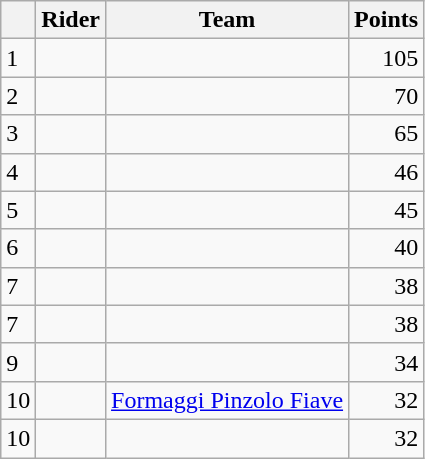<table class=wikitable>
<tr>
<th></th>
<th>Rider</th>
<th>Team</th>
<th>Points</th>
</tr>
<tr>
<td>1</td>
<td> </td>
<td></td>
<td align=right>105</td>
</tr>
<tr>
<td>2</td>
<td></td>
<td></td>
<td align=right>70</td>
</tr>
<tr>
<td>3</td>
<td></td>
<td></td>
<td align=right>65</td>
</tr>
<tr>
<td>4</td>
<td></td>
<td></td>
<td align=right>46</td>
</tr>
<tr>
<td>5</td>
<td></td>
<td></td>
<td align=right>45</td>
</tr>
<tr>
<td>6</td>
<td></td>
<td></td>
<td align=right>40</td>
</tr>
<tr>
<td>7</td>
<td></td>
<td></td>
<td align=right>38</td>
</tr>
<tr>
<td>7</td>
<td></td>
<td></td>
<td align=right>38</td>
</tr>
<tr>
<td>9</td>
<td></td>
<td></td>
<td align=right>34</td>
</tr>
<tr>
<td>10</td>
<td></td>
<td><a href='#'>Formaggi Pinzolo Fiave</a></td>
<td align=right>32</td>
</tr>
<tr>
<td>10</td>
<td></td>
<td></td>
<td align=right>32</td>
</tr>
</table>
